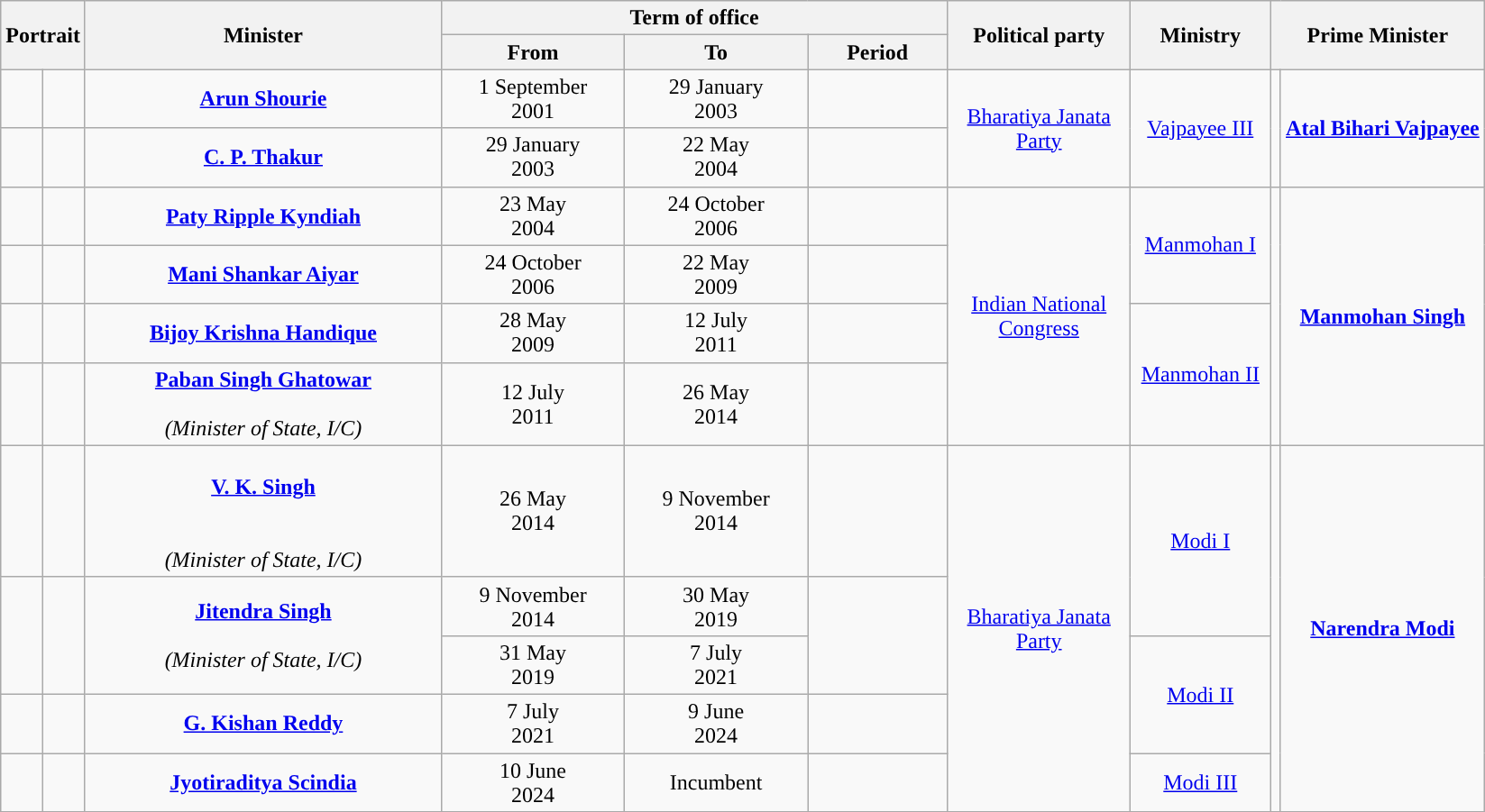<table class="wikitable" style="text-align:center">
<tr>
<th rowspan="2" colspan="2">Portrait</th>
<th rowspan="2" style="width:16em">Minister<br></th>
<th colspan="3">Term of office</th>
<th rowspan="2" style="width:8em">Political party</th>
<th rowspan="2" style="width:6em">Ministry</th>
<th rowspan="2" colspan="2">Prime Minister</th>
</tr>
<tr>
<th style="width:8em">From</th>
<th style="width:8em">To</th>
<th style="width:6em">Period</th>
</tr>
<tr>
<td></td>
<td></td>
<td><strong><a href='#'>Arun Shourie</a></strong><br></td>
<td>1 September<br>2001</td>
<td>29 January<br>2003</td>
<td><strong></strong></td>
<td rowspan="2"><a href='#'>Bharatiya Janata Party</a></td>
<td rowspan="2"><a href='#'>Vajpayee III</a></td>
<td rowspan="2"></td>
<td rowspan="2"><strong><a href='#'>Atal Bihari Vajpayee</a></strong></td>
</tr>
<tr>
<td></td>
<td></td>
<td><strong><a href='#'>C. P. Thakur</a></strong><br></td>
<td>29 January<br>2003</td>
<td>22 May<br>2004</td>
<td><strong></strong></td>
</tr>
<tr>
<td></td>
<td></td>
<td><strong><a href='#'>Paty Ripple Kyndiah</a></strong><br></td>
<td>23 May<br>2004</td>
<td>24 October<br>2006</td>
<td><strong></strong></td>
<td rowspan="4"><a href='#'>Indian National Congress</a></td>
<td rowspan="2"><a href='#'>Manmohan I</a></td>
<td rowspan="4"></td>
<td rowspan="4"><strong><a href='#'>Manmohan Singh</a></strong></td>
</tr>
<tr>
<td></td>
<td></td>
<td><strong><a href='#'>Mani Shankar Aiyar</a></strong><br></td>
<td>24 October<br>2006</td>
<td>22 May<br>2009</td>
<td><strong></strong></td>
</tr>
<tr>
<td></td>
<td></td>
<td><strong><a href='#'>Bijoy Krishna Handique</a></strong><br></td>
<td>28 May<br>2009</td>
<td>12 July<br>2011</td>
<td><strong></strong></td>
<td rowspan="2"><a href='#'>Manmohan II</a></td>
</tr>
<tr>
<td></td>
<td></td>
<td><strong><a href='#'>Paban Singh Ghatowar</a></strong><br><br><em>(Minister of State, I/C)</em></td>
<td>12 July<br>2011</td>
<td>26 May<br>2014</td>
<td><strong></strong></td>
</tr>
<tr>
<td></td>
<td></td>
<td><br><strong><a href='#'>V. K. Singh</a></strong> <br><br><br><em>(Minister of State, I/C)</em></td>
<td>26 May<br>2014</td>
<td>9 November<br>2014</td>
<td><strong></strong></td>
<td rowspan="5"><a href='#'>Bharatiya Janata Party</a></td>
<td rowspan="2"><a href='#'>Modi I</a></td>
<td rowspan="5"></td>
<td rowspan="5" style="width:9em"><strong><a href='#'>Narendra Modi</a></strong></td>
</tr>
<tr>
<td rowspan="2"></td>
<td rowspan="2"></td>
<td rowspan="2"><a href='#'><strong>Jitendra Singh</strong></a><br><br><em>(Minister of State, I/C)</em></td>
<td>9 November<br>2014</td>
<td>30 May<br>2019</td>
<td rowspan="2"><strong></strong></td>
</tr>
<tr>
<td>31 May<br>2019</td>
<td>7 July<br>2021</td>
<td rowspan="2"><a href='#'>Modi II</a></td>
</tr>
<tr>
<td></td>
<td></td>
<td><strong><a href='#'>G. Kishan Reddy</a></strong><br></td>
<td>7 July<br>2021</td>
<td>9 June<br>2024</td>
<td><strong></strong></td>
</tr>
<tr>
<td></td>
<td></td>
<td><strong><a href='#'>Jyotiraditya Scindia</a></strong><br></td>
<td>10 June<br>2024</td>
<td>Incumbent</td>
<td><strong></strong></td>
<td><a href='#'>Modi III</a></td>
</tr>
<tr>
</tr>
</table>
